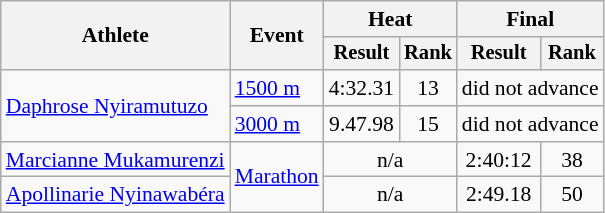<table class="wikitable" style="font-size:90%">
<tr>
<th rowspan="2">Athlete</th>
<th rowspan="2">Event</th>
<th colspan="2">Heat</th>
<th colspan="2">Final</th>
</tr>
<tr style="font-size:95%">
<th>Result</th>
<th>Rank</th>
<th>Result</th>
<th>Rank</th>
</tr>
<tr align=center>
<td align=left rowspan=2><a href='#'>Daphrose Nyiramutuzo</a></td>
<td align=left><a href='#'>1500 m</a></td>
<td>4:32.31</td>
<td>13</td>
<td colspan=2>did not advance</td>
</tr>
<tr align=center>
<td align=left><a href='#'>3000 m</a></td>
<td>9.47.98</td>
<td>15</td>
<td colspan=2>did not advance</td>
</tr>
<tr align=center>
<td align=left><a href='#'>Marcianne Mukamurenzi</a></td>
<td align=left rowspan=2><a href='#'>Marathon</a></td>
<td colspan=2>n/a</td>
<td>2:40:12</td>
<td>38</td>
</tr>
<tr align=center>
<td align=left><a href='#'>Apollinarie Nyinawabéra</a></td>
<td colspan=2>n/a</td>
<td>2:49.18</td>
<td>50</td>
</tr>
</table>
